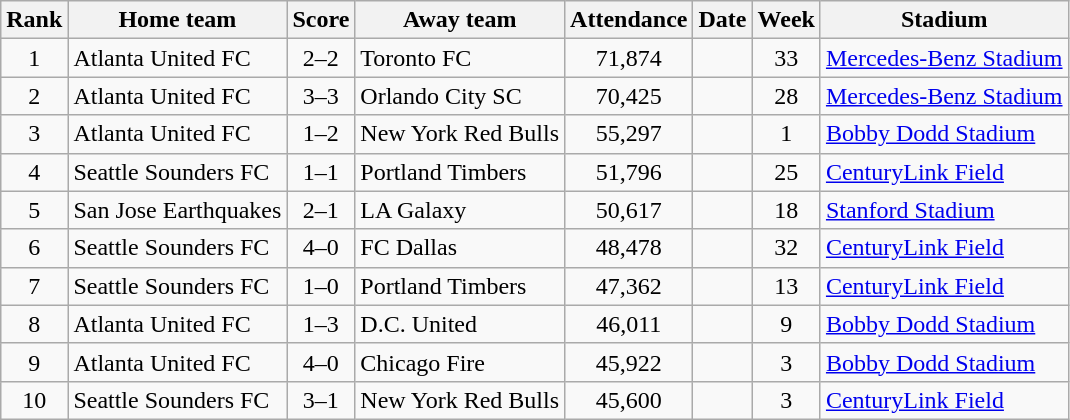<table class="wikitable sortable">
<tr>
<th>Rank</th>
<th>Home team</th>
<th>Score</th>
<th>Away team</th>
<th>Attendance</th>
<th>Date</th>
<th>Week</th>
<th>Stadium</th>
</tr>
<tr>
<td align="center">1</td>
<td>Atlanta United FC</td>
<td align="center">2–2</td>
<td>Toronto FC</td>
<td align="center">71,874</td>
<td></td>
<td align="center">33</td>
<td><a href='#'>Mercedes-Benz Stadium</a></td>
</tr>
<tr>
<td align="center">2</td>
<td>Atlanta United FC</td>
<td align="center">3–3</td>
<td>Orlando City SC</td>
<td align="center">70,425</td>
<td></td>
<td align="center">28</td>
<td><a href='#'>Mercedes-Benz Stadium</a></td>
</tr>
<tr>
<td align="center">3</td>
<td>Atlanta United FC</td>
<td align="center">1–2</td>
<td>New York Red Bulls</td>
<td align="center">55,297</td>
<td></td>
<td align="center">1</td>
<td><a href='#'>Bobby Dodd Stadium</a></td>
</tr>
<tr>
<td align="center">4</td>
<td>Seattle Sounders FC</td>
<td align="center">1–1</td>
<td>Portland Timbers</td>
<td align="center">51,796</td>
<td></td>
<td align="center">25</td>
<td><a href='#'>CenturyLink Field</a></td>
</tr>
<tr>
<td align="center">5</td>
<td>San Jose Earthquakes</td>
<td align="center">2–1</td>
<td>LA Galaxy</td>
<td align="center">50,617</td>
<td></td>
<td align="center">18</td>
<td><a href='#'>Stanford Stadium</a></td>
</tr>
<tr>
<td align="center">6</td>
<td>Seattle Sounders FC</td>
<td align="center">4–0</td>
<td>FC Dallas</td>
<td align="center">48,478</td>
<td></td>
<td align="center">32</td>
<td><a href='#'>CenturyLink Field</a></td>
</tr>
<tr>
<td align="center">7</td>
<td>Seattle Sounders FC</td>
<td align="center">1–0</td>
<td>Portland Timbers</td>
<td align="center">47,362</td>
<td></td>
<td align="center">13</td>
<td><a href='#'>CenturyLink Field</a></td>
</tr>
<tr>
<td align="center">8</td>
<td>Atlanta United FC</td>
<td align="center">1–3</td>
<td>D.C. United</td>
<td align="center">46,011</td>
<td></td>
<td align="center">9</td>
<td><a href='#'>Bobby Dodd Stadium</a></td>
</tr>
<tr>
<td align="center">9</td>
<td>Atlanta United FC</td>
<td align="center">4–0</td>
<td>Chicago Fire</td>
<td align="center">45,922</td>
<td></td>
<td align="center">3</td>
<td><a href='#'>Bobby Dodd Stadium</a></td>
</tr>
<tr>
<td align="center">10</td>
<td>Seattle Sounders FC</td>
<td align="center">3–1</td>
<td>New York Red Bulls</td>
<td align="center">45,600</td>
<td></td>
<td align="center">3</td>
<td><a href='#'>CenturyLink Field</a></td>
</tr>
</table>
